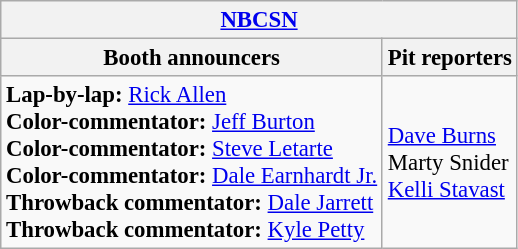<table class="wikitable" style="font-size: 95%;">
<tr>
<th colspan="2"><a href='#'>NBCSN</a></th>
</tr>
<tr>
<th>Booth announcers</th>
<th>Pit reporters</th>
</tr>
<tr>
<td><strong>Lap-by-lap:</strong> <a href='#'>Rick Allen</a><br><strong>Color-commentator:</strong> <a href='#'>Jeff Burton</a><br><strong>Color-commentator:</strong> <a href='#'>Steve Letarte</a><br><strong>Color-commentator:</strong> <a href='#'>Dale Earnhardt Jr.</a><br><strong>Throwback commentator:</strong> <a href='#'>Dale Jarrett</a><br><strong>Throwback commentator:</strong> <a href='#'>Kyle Petty</a></td>
<td><a href='#'>Dave Burns</a><br>Marty Snider<br><a href='#'>Kelli Stavast</a></td>
</tr>
</table>
